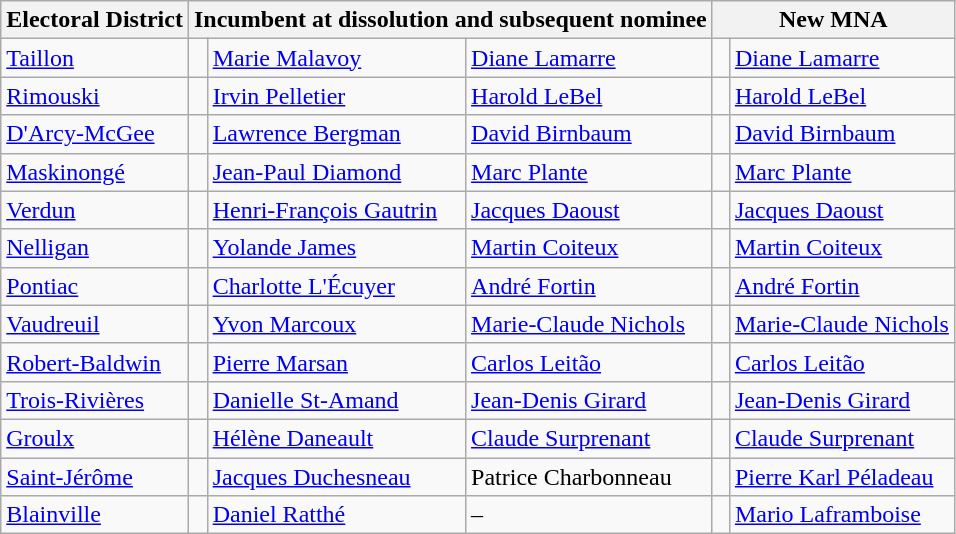<table class="wikitable">
<tr>
<th>Electoral District</th>
<th colspan="3">Incumbent at dissolution and subsequent nominee</th>
<th colspan="2">New MNA</th>
</tr>
<tr>
<td><a href='#'>Taillon</a></td>
<td> </td>
<td><a href='#'>Marie Malavoy</a></td>
<td><a href='#'>Diane Lamarre</a></td>
<td> </td>
<td><a href='#'>Diane Lamarre</a></td>
</tr>
<tr>
<td><a href='#'>Rimouski</a></td>
<td> </td>
<td><a href='#'>Irvin Pelletier</a></td>
<td><a href='#'>Harold LeBel</a></td>
<td> </td>
<td><a href='#'>Harold LeBel</a></td>
</tr>
<tr>
<td><a href='#'>D'Arcy-McGee</a></td>
<td> </td>
<td><a href='#'>Lawrence Bergman</a></td>
<td><a href='#'>David Birnbaum</a></td>
<td> </td>
<td><a href='#'>David Birnbaum</a></td>
</tr>
<tr>
<td><a href='#'>Maskinongé</a></td>
<td> </td>
<td><a href='#'>Jean-Paul Diamond</a></td>
<td><a href='#'>Marc Plante</a></td>
<td> </td>
<td><a href='#'>Marc Plante</a></td>
</tr>
<tr>
<td><a href='#'>Verdun</a></td>
<td> </td>
<td><a href='#'>Henri-François Gautrin</a></td>
<td><a href='#'>Jacques Daoust</a></td>
<td> </td>
<td><a href='#'>Jacques Daoust</a></td>
</tr>
<tr>
<td><a href='#'>Nelligan</a></td>
<td> </td>
<td><a href='#'>Yolande James</a></td>
<td><a href='#'>Martin Coiteux</a></td>
<td> </td>
<td><a href='#'>Martin Coiteux</a></td>
</tr>
<tr>
<td><a href='#'>Pontiac</a></td>
<td> </td>
<td><a href='#'>Charlotte L'Écuyer</a></td>
<td><a href='#'>André Fortin</a></td>
<td> </td>
<td><a href='#'>André Fortin</a></td>
</tr>
<tr>
<td><a href='#'>Vaudreuil</a></td>
<td> </td>
<td><a href='#'>Yvon Marcoux</a></td>
<td><a href='#'>Marie-Claude Nichols</a></td>
<td> </td>
<td><a href='#'>Marie-Claude Nichols</a></td>
</tr>
<tr>
<td><a href='#'>Robert-Baldwin</a></td>
<td> </td>
<td><a href='#'>Pierre Marsan</a></td>
<td><a href='#'>Carlos Leitão</a></td>
<td> </td>
<td><a href='#'>Carlos Leitão</a></td>
</tr>
<tr>
<td><a href='#'>Trois-Rivières</a></td>
<td> </td>
<td><a href='#'>Danielle St-Amand</a></td>
<td><a href='#'>Jean-Denis Girard</a></td>
<td> </td>
<td><a href='#'>Jean-Denis Girard</a></td>
</tr>
<tr>
<td><a href='#'>Groulx</a></td>
<td> </td>
<td><a href='#'>Hélène Daneault</a></td>
<td><a href='#'>Claude Surprenant</a></td>
<td> </td>
<td><a href='#'>Claude Surprenant</a></td>
</tr>
<tr>
<td><a href='#'>Saint-Jérôme</a></td>
<td> </td>
<td><a href='#'>Jacques Duchesneau</a></td>
<td>Patrice Charbonneau</td>
<td> </td>
<td><a href='#'>Pierre Karl Péladeau</a></td>
</tr>
<tr>
<td><a href='#'>Blainville</a></td>
<td> </td>
<td><a href='#'>Daniel Ratthé</a></td>
<td>–</td>
<td> </td>
<td><a href='#'>Mario Laframboise</a></td>
</tr>
</table>
